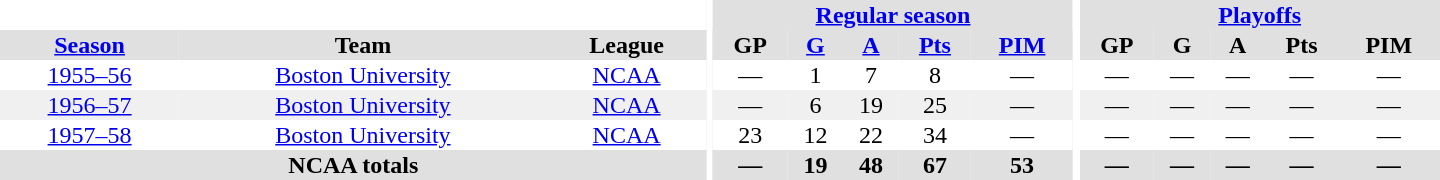<table border="0" cellpadding="1" cellspacing="0" style="text-align:center; width:60em">
<tr bgcolor="#e0e0e0">
<th colspan="3" bgcolor="#ffffff"></th>
<th rowspan="99" bgcolor="#ffffff"></th>
<th colspan="5"><a href='#'>Regular season</a></th>
<th rowspan="99" bgcolor="#ffffff"></th>
<th colspan="5"><a href='#'>Playoffs</a></th>
</tr>
<tr bgcolor="#e0e0e0">
<th><a href='#'>Season</a></th>
<th>Team</th>
<th>League</th>
<th>GP</th>
<th><a href='#'>G</a></th>
<th><a href='#'>A</a></th>
<th><a href='#'>Pts</a></th>
<th><a href='#'>PIM</a></th>
<th>GP</th>
<th>G</th>
<th>A</th>
<th>Pts</th>
<th>PIM</th>
</tr>
<tr>
<td><a href='#'>1955–56</a></td>
<td><a href='#'>Boston University</a></td>
<td><a href='#'>NCAA</a></td>
<td>—</td>
<td>1</td>
<td>7</td>
<td>8</td>
<td>—</td>
<td>—</td>
<td>—</td>
<td>—</td>
<td>—</td>
<td>—</td>
</tr>
<tr bgcolor="f0f0f0">
<td><a href='#'>1956–57</a></td>
<td><a href='#'>Boston University</a></td>
<td><a href='#'>NCAA</a></td>
<td>—</td>
<td>6</td>
<td>19</td>
<td>25</td>
<td>—</td>
<td>—</td>
<td>—</td>
<td>—</td>
<td>—</td>
<td>—</td>
</tr>
<tr>
<td><a href='#'>1957–58</a></td>
<td><a href='#'>Boston University</a></td>
<td><a href='#'>NCAA</a></td>
<td>23</td>
<td>12</td>
<td>22</td>
<td>34</td>
<td>—</td>
<td>—</td>
<td>—</td>
<td>—</td>
<td>—</td>
<td>—</td>
</tr>
<tr bgcolor="#e0e0e0">
<th colspan="3">NCAA totals</th>
<th>—</th>
<th>19</th>
<th>48</th>
<th>67</th>
<th>53</th>
<th>—</th>
<th>—</th>
<th>—</th>
<th>—</th>
<th>—</th>
</tr>
</table>
